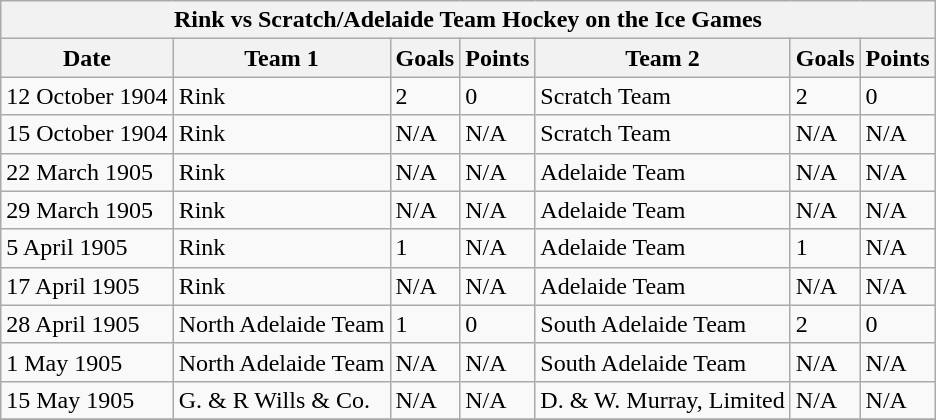<table class="wikitable">
<tr>
<th colspan=7>Rink vs Scratch/Adelaide Team Hockey on the Ice Games</th>
</tr>
<tr>
<th>Date</th>
<th>Team 1</th>
<th>Goals</th>
<th>Points</th>
<th>Team 2</th>
<th>Goals</th>
<th>Points</th>
</tr>
<tr>
<td>12 October 1904</td>
<td>Rink</td>
<td>2</td>
<td>0</td>
<td>Scratch Team</td>
<td>2</td>
<td>0</td>
</tr>
<tr>
<td>15 October 1904</td>
<td>Rink</td>
<td>N/A</td>
<td>N/A</td>
<td>Scratch Team</td>
<td>N/A</td>
<td>N/A</td>
</tr>
<tr>
<td>22 March 1905</td>
<td>Rink</td>
<td>N/A</td>
<td>N/A</td>
<td>Adelaide Team</td>
<td>N/A</td>
<td>N/A</td>
</tr>
<tr>
<td>29 March 1905</td>
<td>Rink</td>
<td>N/A</td>
<td>N/A</td>
<td>Adelaide Team</td>
<td>N/A</td>
<td>N/A</td>
</tr>
<tr>
<td>5 April 1905</td>
<td>Rink</td>
<td>1</td>
<td>N/A</td>
<td>Adelaide Team</td>
<td>1</td>
<td>N/A</td>
</tr>
<tr>
<td>17 April 1905</td>
<td>Rink</td>
<td>N/A</td>
<td>N/A</td>
<td>Adelaide Team</td>
<td>N/A</td>
<td>N/A</td>
</tr>
<tr>
<td>28 April 1905</td>
<td>North Adelaide Team</td>
<td>1</td>
<td>0</td>
<td>South Adelaide Team</td>
<td>2</td>
<td>0</td>
</tr>
<tr>
<td>1 May 1905</td>
<td>North Adelaide Team</td>
<td>N/A</td>
<td>N/A</td>
<td>South Adelaide Team</td>
<td>N/A</td>
<td>N/A</td>
</tr>
<tr>
<td>15 May 1905</td>
<td>G. & R Wills & Co.</td>
<td>N/A</td>
<td>N/A</td>
<td>D. & W. Murray, Limited</td>
<td>N/A</td>
<td>N/A</td>
</tr>
<tr>
</tr>
</table>
